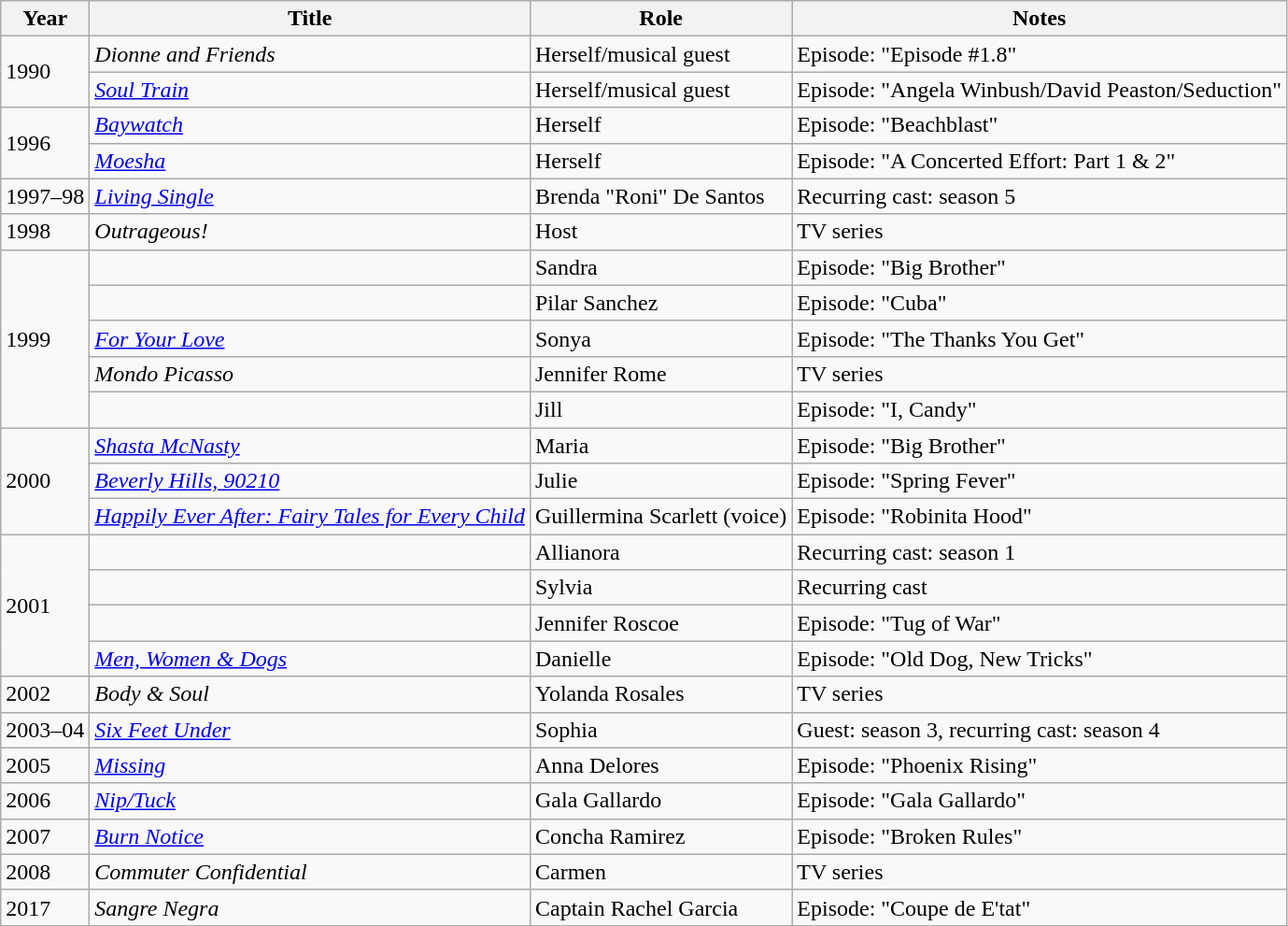<table class="wikitable sortable">
<tr>
<th>Year</th>
<th>Title</th>
<th>Role</th>
<th class="unsortable">Notes</th>
</tr>
<tr>
<td rowspan="2">1990</td>
<td><em>Dionne and Friends</em></td>
<td>Herself/musical guest</td>
<td>Episode: "Episode #1.8"</td>
</tr>
<tr>
<td><em><a href='#'>Soul Train</a></em></td>
<td>Herself/musical guest</td>
<td>Episode: "Angela Winbush/David Peaston/Seduction"</td>
</tr>
<tr>
<td rowspan="2">1996</td>
<td><em><a href='#'>Baywatch</a></em></td>
<td>Herself</td>
<td>Episode: "Beachblast"</td>
</tr>
<tr>
<td><em><a href='#'>Moesha</a></em></td>
<td>Herself</td>
<td>Episode: "A Concerted Effort: Part 1 & 2"</td>
</tr>
<tr>
<td>1997–98</td>
<td><em><a href='#'>Living Single</a></em></td>
<td>Brenda "Roni" De Santos</td>
<td>Recurring cast: season 5</td>
</tr>
<tr>
<td>1998</td>
<td><em>Outrageous!</em></td>
<td>Host</td>
<td>TV series</td>
</tr>
<tr>
<td rowspan="5">1999</td>
<td><em></em></td>
<td>Sandra</td>
<td>Episode: "Big Brother"</td>
</tr>
<tr>
<td><em></em></td>
<td>Pilar Sanchez</td>
<td>Episode: "Cuba"</td>
</tr>
<tr>
<td><em><a href='#'>For Your Love</a></em></td>
<td>Sonya</td>
<td>Episode: "The Thanks You Get"</td>
</tr>
<tr>
<td><em>Mondo Picasso</em></td>
<td>Jennifer Rome</td>
<td>TV series</td>
</tr>
<tr>
<td><em></em></td>
<td>Jill</td>
<td>Episode: "I, Candy"</td>
</tr>
<tr>
<td rowspan="3">2000</td>
<td><em><a href='#'>Shasta McNasty</a></em></td>
<td>Maria</td>
<td>Episode: "Big Brother"</td>
</tr>
<tr>
<td><em><a href='#'>Beverly Hills, 90210</a></em></td>
<td>Julie</td>
<td>Episode: "Spring Fever"</td>
</tr>
<tr>
<td><em><a href='#'>Happily Ever After: Fairy Tales for Every Child</a></em></td>
<td>Guillermina Scarlett (voice)</td>
<td>Episode: "Robinita Hood"</td>
</tr>
<tr>
<td rowspan="4">2001</td>
<td><em></em></td>
<td>Allianora</td>
<td>Recurring cast: season 1</td>
</tr>
<tr>
<td><em></em></td>
<td>Sylvia</td>
<td>Recurring cast</td>
</tr>
<tr>
<td><em></em></td>
<td>Jennifer Roscoe</td>
<td>Episode: "Tug of War"</td>
</tr>
<tr>
<td><em><a href='#'>Men, Women & Dogs</a></em></td>
<td>Danielle</td>
<td>Episode: "Old Dog, New Tricks"</td>
</tr>
<tr>
<td>2002</td>
<td><em>Body & Soul</em></td>
<td>Yolanda Rosales</td>
<td>TV series</td>
</tr>
<tr>
<td>2003–04</td>
<td><em><a href='#'>Six Feet Under</a></em></td>
<td>Sophia</td>
<td>Guest: season 3, recurring cast: season 4</td>
</tr>
<tr>
<td>2005</td>
<td><em><a href='#'>Missing</a></em></td>
<td>Anna Delores</td>
<td>Episode: "Phoenix Rising"</td>
</tr>
<tr>
<td>2006</td>
<td><em><a href='#'>Nip/Tuck</a></em></td>
<td>Gala Gallardo</td>
<td>Episode: "Gala Gallardo"</td>
</tr>
<tr>
<td>2007</td>
<td><em><a href='#'>Burn Notice</a></em></td>
<td>Concha Ramirez</td>
<td>Episode: "Broken Rules"</td>
</tr>
<tr>
<td>2008</td>
<td><em>Commuter Confidential</em></td>
<td>Carmen</td>
<td>TV series</td>
</tr>
<tr>
<td>2017</td>
<td><em>Sangre Negra</em></td>
<td>Captain Rachel Garcia</td>
<td>Episode: "Coupe de E'tat"</td>
</tr>
</table>
